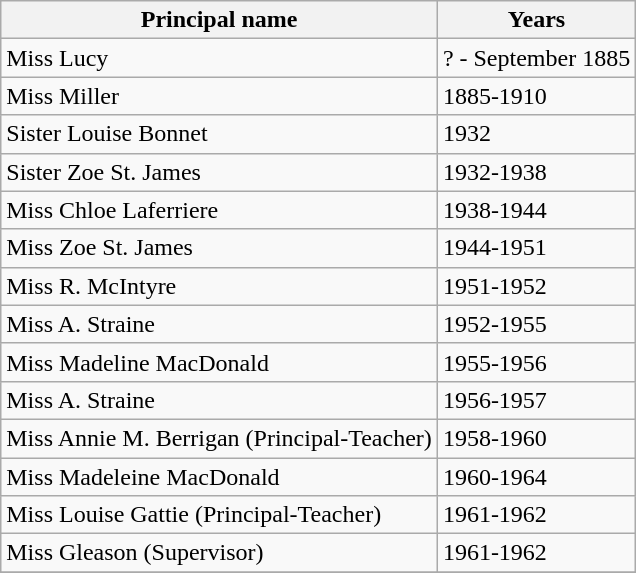<table class="wikitable">
<tr>
<th>Principal name</th>
<th>Years</th>
</tr>
<tr>
<td>Miss Lucy</td>
<td>? - September 1885</td>
</tr>
<tr>
<td>Miss Miller</td>
<td>1885-1910</td>
</tr>
<tr>
<td>Sister Louise Bonnet</td>
<td>1932</td>
</tr>
<tr>
<td>Sister Zoe St. James</td>
<td>1932-1938</td>
</tr>
<tr>
<td>Miss Chloe Laferriere</td>
<td>1938-1944</td>
</tr>
<tr>
<td>Miss Zoe St. James</td>
<td>1944-1951</td>
</tr>
<tr>
<td>Miss R. McIntyre</td>
<td>1951-1952</td>
</tr>
<tr>
<td>Miss A. Straine</td>
<td>1952-1955</td>
</tr>
<tr>
<td>Miss Madeline MacDonald</td>
<td>1955-1956</td>
</tr>
<tr>
<td>Miss A. Straine</td>
<td>1956-1957</td>
</tr>
<tr>
<td>Miss Annie M. Berrigan (Principal-Teacher)</td>
<td>1958-1960</td>
</tr>
<tr>
<td>Miss Madeleine MacDonald</td>
<td>1960-1964</td>
</tr>
<tr>
<td>Miss Louise Gattie (Principal-Teacher)</td>
<td>1961-1962</td>
</tr>
<tr>
<td>Miss Gleason (Supervisor)</td>
<td>1961-1962</td>
</tr>
<tr>
</tr>
</table>
